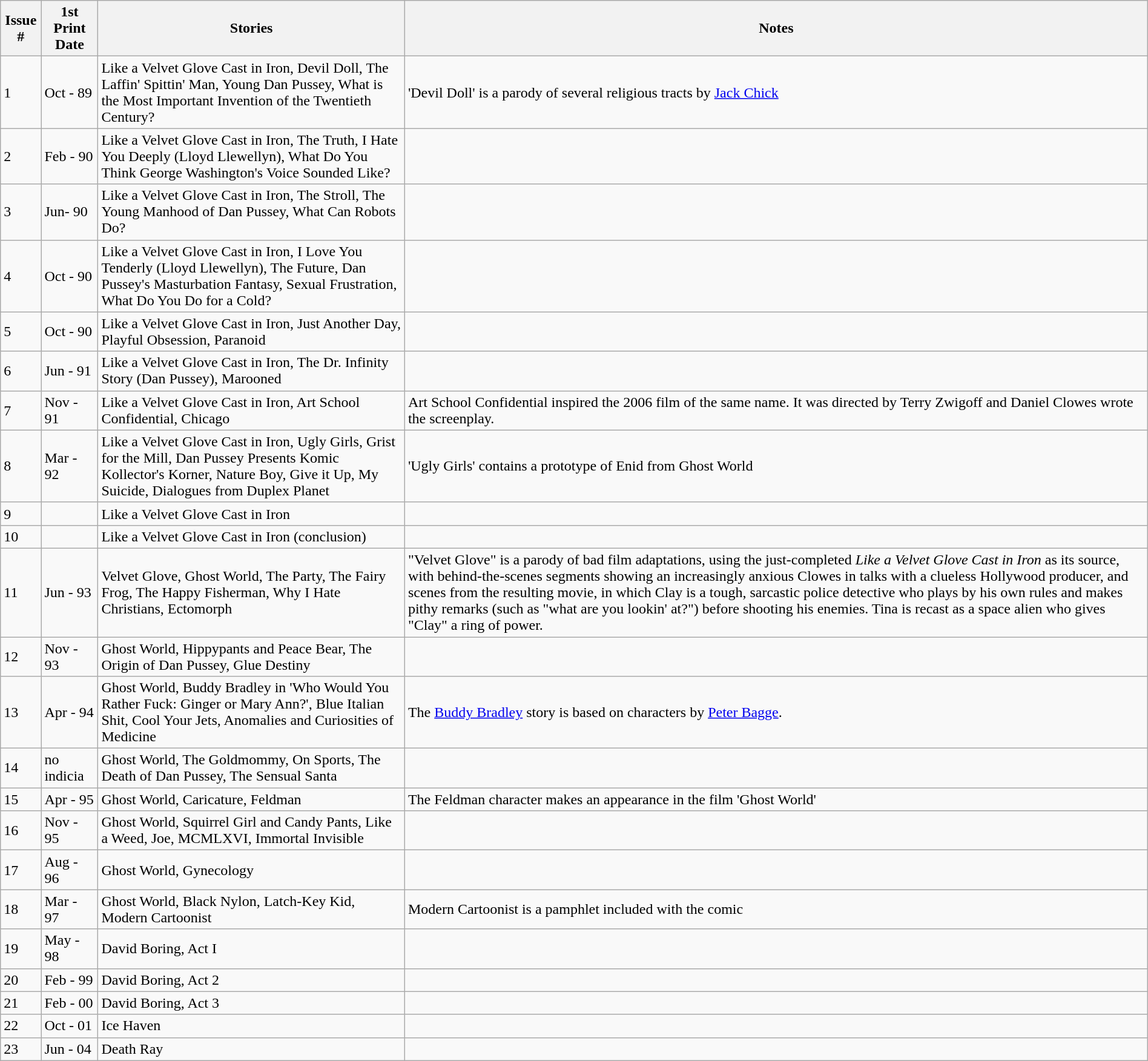<table class="wikitable" span width=100%>
<tr>
<th>Issue #</th>
<th>1st Print Date</th>
<th>Stories</th>
<th>Notes</th>
</tr>
<tr>
<td>1</td>
<td>Oct - 89</td>
<td>Like a Velvet Glove Cast in Iron, Devil Doll, The Laffin' Spittin' Man, Young Dan Pussey, What is the Most Important Invention of the Twentieth Century?</td>
<td>'Devil Doll' is a parody of several religious tracts by <a href='#'>Jack Chick</a></td>
</tr>
<tr>
<td>2</td>
<td>Feb - 90</td>
<td>Like a Velvet Glove Cast in Iron, The Truth, I Hate You Deeply (Lloyd Llewellyn), What Do You Think George Washington's Voice Sounded Like?</td>
<td></td>
</tr>
<tr>
<td>3</td>
<td>Jun- 90</td>
<td>Like a Velvet Glove Cast in Iron, The Stroll, The Young Manhood of Dan Pussey, What Can Robots Do?</td>
<td></td>
</tr>
<tr>
<td>4</td>
<td>Oct - 90</td>
<td>Like a Velvet Glove Cast in Iron, I Love You Tenderly (Lloyd Llewellyn), The Future, Dan Pussey's Masturbation Fantasy, Sexual Frustration, What Do You Do for a Cold?</td>
<td></td>
</tr>
<tr>
<td>5</td>
<td>Oct - 90</td>
<td>Like a Velvet Glove Cast in Iron, Just Another Day, Playful Obsession, Paranoid</td>
<td></td>
</tr>
<tr>
<td>6</td>
<td>Jun - 91</td>
<td>Like a Velvet Glove Cast in Iron, The Dr. Infinity Story (Dan Pussey), Marooned</td>
<td></td>
</tr>
<tr>
<td>7</td>
<td>Nov - 91</td>
<td>Like a Velvet Glove Cast in Iron, Art School Confidential, Chicago</td>
<td>Art School Confidential inspired the 2006 film of the same name. It was directed by Terry Zwigoff and Daniel Clowes wrote the screenplay.</td>
</tr>
<tr>
<td>8</td>
<td>Mar - 92</td>
<td>Like a Velvet Glove Cast in Iron, Ugly Girls, Grist for the Mill, Dan Pussey Presents Komic Kollector's Korner, Nature Boy, Give it Up, My Suicide, Dialogues from Duplex Planet</td>
<td>'Ugly Girls' contains a prototype of Enid from Ghost World</td>
</tr>
<tr>
<td>9</td>
<td></td>
<td>Like a Velvet Glove Cast in Iron</td>
<td></td>
</tr>
<tr>
<td>10</td>
<td></td>
<td>Like a Velvet Glove Cast in Iron (conclusion)</td>
<td></td>
</tr>
<tr>
<td>11</td>
<td>Jun - 93</td>
<td>Velvet Glove, Ghost World, The Party, The Fairy Frog, The Happy Fisherman, Why I Hate Christians, Ectomorph</td>
<td>"Velvet Glove" is a parody of bad film adaptations, using the just-completed <em>Like a Velvet Glove Cast in Iron</em> as its source, with behind-the-scenes segments showing an increasingly anxious Clowes in talks with a clueless Hollywood producer, and scenes from the resulting movie, in which Clay is a tough, sarcastic police detective who plays by his own rules and makes pithy remarks (such as "what are you lookin' at?") before shooting his enemies. Tina is recast as a space alien who gives "Clay" a ring of power.</td>
</tr>
<tr>
<td>12</td>
<td>Nov - 93</td>
<td>Ghost World, Hippypants and Peace Bear, The Origin of Dan Pussey, Glue Destiny</td>
<td></td>
</tr>
<tr>
<td>13</td>
<td>Apr - 94</td>
<td>Ghost World, Buddy Bradley in 'Who Would You Rather Fuck: Ginger or Mary Ann?', Blue Italian Shit, Cool Your Jets, Anomalies and Curiosities of Medicine</td>
<td>The <a href='#'>Buddy Bradley</a> story is based on characters by <a href='#'>Peter Bagge</a>.</td>
</tr>
<tr>
<td>14</td>
<td>no indicia</td>
<td>Ghost World, The Goldmommy, On Sports, The Death of Dan Pussey, The Sensual Santa</td>
<td></td>
</tr>
<tr>
<td>15</td>
<td>Apr - 95</td>
<td>Ghost World, Caricature, Feldman</td>
<td>The Feldman character makes an appearance in the film 'Ghost World'</td>
</tr>
<tr>
<td>16</td>
<td>Nov - 95</td>
<td>Ghost World, Squirrel Girl and Candy Pants, Like a Weed, Joe, MCMLXVI, Immortal Invisible</td>
<td></td>
</tr>
<tr>
<td>17</td>
<td>Aug - 96</td>
<td>Ghost World, Gynecology</td>
<td></td>
</tr>
<tr>
<td>18</td>
<td>Mar - 97</td>
<td>Ghost World, Black Nylon, Latch-Key Kid, Modern Cartoonist</td>
<td>Modern Cartoonist is a pamphlet included with the comic</td>
</tr>
<tr>
<td>19</td>
<td>May - 98</td>
<td>David Boring, Act I</td>
<td></td>
</tr>
<tr>
<td>20</td>
<td>Feb - 99</td>
<td>David Boring, Act 2</td>
<td></td>
</tr>
<tr>
<td>21</td>
<td>Feb - 00</td>
<td>David Boring, Act 3</td>
<td></td>
</tr>
<tr>
<td>22</td>
<td>Oct - 01</td>
<td>Ice Haven</td>
<td></td>
</tr>
<tr>
<td>23</td>
<td>Jun - 04</td>
<td>Death Ray</td>
<td></td>
</tr>
</table>
